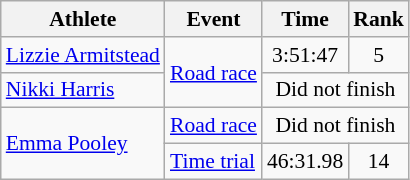<table class="wikitable" style="font-size:90%">
<tr>
<th>Athlete</th>
<th>Event</th>
<th>Time</th>
<th>Rank</th>
</tr>
<tr align=center>
<td align=left><a href='#'>Lizzie Armitstead</a></td>
<td align=left rowspan=2><a href='#'>Road race</a></td>
<td>3:51:47</td>
<td>5</td>
</tr>
<tr align=center>
<td align=left><a href='#'>Nikki Harris</a></td>
<td colspan=2>Did not finish</td>
</tr>
<tr align=center>
<td align=left rowspan=2><a href='#'>Emma Pooley</a></td>
<td align=left><a href='#'>Road race</a></td>
<td colspan=2>Did not finish</td>
</tr>
<tr align=center>
<td align=left><a href='#'>Time trial</a></td>
<td>46:31.98</td>
<td>14</td>
</tr>
</table>
